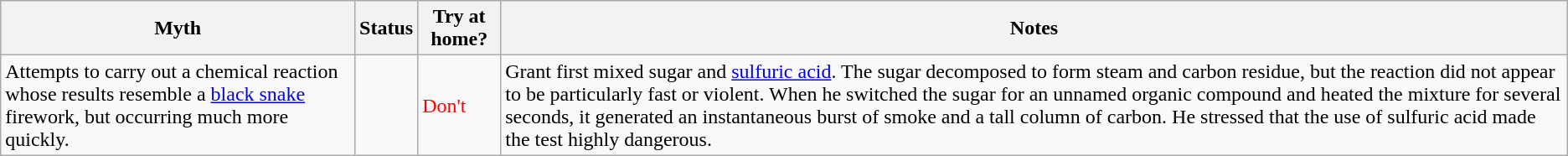<table class="wikitable plainrowheaders">
<tr>
<th scope"col">Myth</th>
<th scope"col">Status</th>
<th scope"col">Try at home?</th>
<th scope"col">Notes</th>
</tr>
<tr>
<td scope"row">Attempts to carry out a chemical reaction whose results resemble a <a href='#'>black snake</a> firework, but occurring much more quickly.</td>
<td></td>
<td style="color:red">Don't</td>
<td>Grant first mixed sugar and <a href='#'>sulfuric acid</a>. The sugar decomposed to form steam and carbon residue, but the reaction did not appear to be particularly fast or violent. When he switched the sugar for an unnamed organic compound and heated the mixture for several seconds, it generated an instantaneous burst of smoke and a tall column of carbon. He stressed that the use of sulfuric acid made the test highly dangerous.</td>
</tr>
</table>
